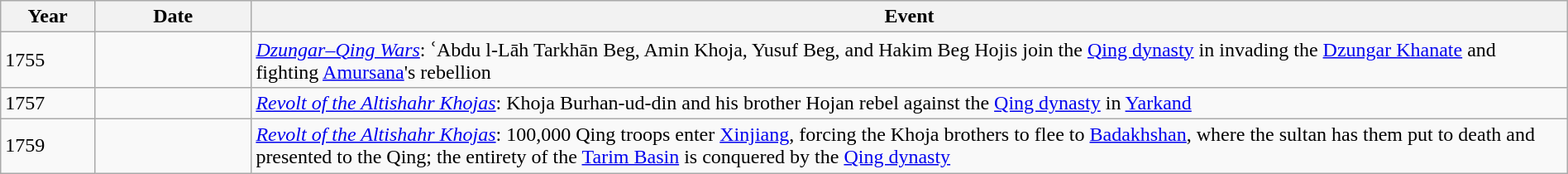<table class="wikitable" width="100%">
<tr>
<th style="width:6%">Year</th>
<th style="width:10%">Date</th>
<th>Event</th>
</tr>
<tr>
<td>1755</td>
<td></td>
<td><em><a href='#'>Dzungar–Qing Wars</a></em>: ʿAbdu l-Lāh Tarkhān Beg, Amin Khoja, Yusuf Beg, and Hakim Beg Hojis join the <a href='#'>Qing dynasty</a> in invading the <a href='#'>Dzungar Khanate</a> and fighting <a href='#'>Amursana</a>'s rebellion</td>
</tr>
<tr>
<td>1757</td>
<td></td>
<td><em><a href='#'>Revolt of the Altishahr Khojas</a></em>: Khoja Burhan-ud-din and his brother Hojan rebel against the <a href='#'>Qing dynasty</a> in <a href='#'>Yarkand</a></td>
</tr>
<tr>
<td>1759</td>
<td></td>
<td><em><a href='#'>Revolt of the Altishahr Khojas</a></em>: 100,000 Qing troops enter <a href='#'>Xinjiang</a>, forcing the Khoja brothers to flee to <a href='#'>Badakhshan</a>, where the sultan has them put to death and presented to the Qing; the entirety of the <a href='#'>Tarim Basin</a> is conquered by the <a href='#'>Qing dynasty</a></td>
</tr>
</table>
